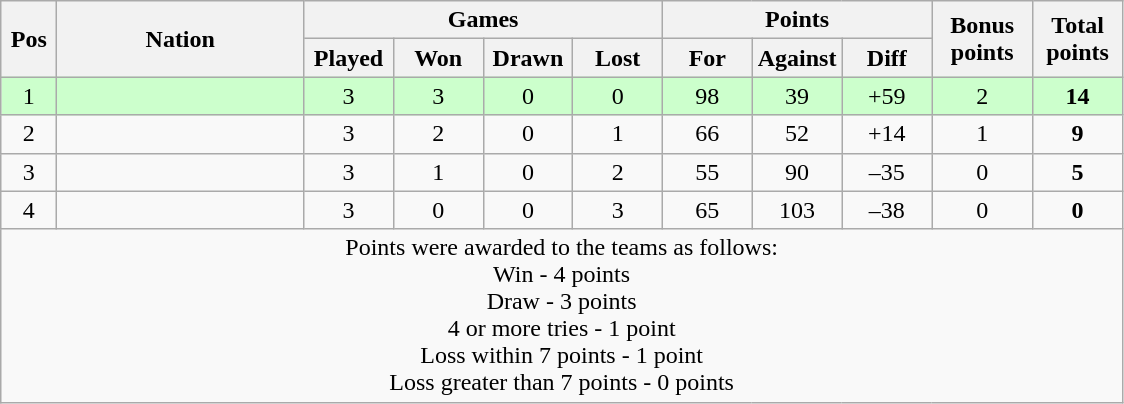<table class="wikitable" style="text-align:center">
<tr>
<th rowspan="2" style="width:5%;">Pos</th>
<th rowspan="2" style="width:22%;">Nation</th>
<th colspan="4" style="width:32%;">Games</th>
<th colspan="3" style="width:32%;">Points</th>
<th rowspan="2" style="width:9%;">Bonus<br>points</th>
<th rowspan="2" style="width:9%;">Total<br>points</th>
</tr>
<tr>
<th style="width:8%;">Played</th>
<th style="width:8%;">Won</th>
<th style="width:8%;">Drawn</th>
<th style="width:8%;">Lost</th>
<th style="width:8%;">For</th>
<th style="width:8%;">Against</th>
<th style="width:8%;">Diff</th>
</tr>
<tr bgcolor="#ccffcc">
<td>1</td>
<td align="left"></td>
<td>3</td>
<td>3</td>
<td>0</td>
<td>0</td>
<td>98</td>
<td>39</td>
<td>+59</td>
<td>2</td>
<td><strong>14</strong></td>
</tr>
<tr>
<td>2</td>
<td align="left"></td>
<td>3</td>
<td>2</td>
<td>0</td>
<td>1</td>
<td>66</td>
<td>52</td>
<td>+14</td>
<td>1</td>
<td><strong>9</strong></td>
</tr>
<tr>
<td>3</td>
<td align="left"></td>
<td>3</td>
<td>1</td>
<td>0</td>
<td>2</td>
<td>55</td>
<td>90</td>
<td>–35</td>
<td>0</td>
<td><strong>5</strong></td>
</tr>
<tr>
<td>4</td>
<td align="left"></td>
<td>3</td>
<td>0</td>
<td>0</td>
<td>3</td>
<td>65</td>
<td>103</td>
<td>–38</td>
<td>0</td>
<td><strong>0</strong></td>
</tr>
<tr>
<td colspan="100%" style="text-align:center;">Points were awarded to the teams as follows:<br>Win - 4 points<br>Draw - 3 points<br> 4 or more tries - 1 point<br> Loss within 7 points - 1 point<br>Loss greater than 7 points - 0 points</td>
</tr>
</table>
